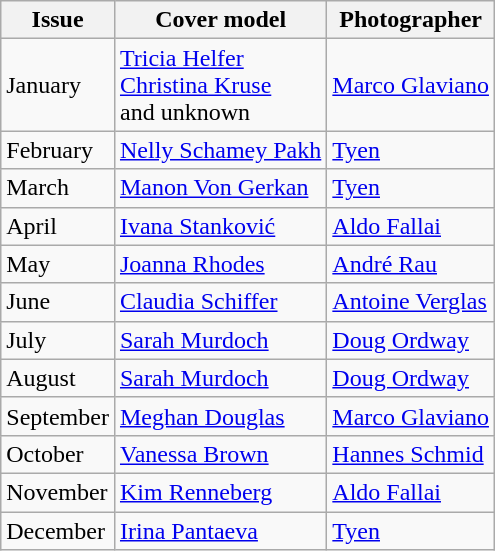<table class="wikitable">
<tr>
<th>Issue</th>
<th>Cover model</th>
<th>Photographer</th>
</tr>
<tr>
<td>January</td>
<td><a href='#'>Tricia Helfer</a><br><a href='#'>Christina Kruse</a> <br> and unknown</td>
<td><a href='#'>Marco Glaviano</a></td>
</tr>
<tr>
<td>February</td>
<td><a href='#'>Nelly Schamey Pakh</a></td>
<td><a href='#'>Tyen</a></td>
</tr>
<tr>
<td>March</td>
<td><a href='#'>Manon Von Gerkan</a></td>
<td><a href='#'>Tyen</a></td>
</tr>
<tr>
<td>April</td>
<td><a href='#'>Ivana Stanković</a></td>
<td><a href='#'>Aldo Fallai</a></td>
</tr>
<tr>
<td>May</td>
<td><a href='#'>Joanna Rhodes</a></td>
<td><a href='#'>André Rau</a></td>
</tr>
<tr>
<td>June</td>
<td><a href='#'>Claudia Schiffer</a></td>
<td><a href='#'>Antoine Verglas</a></td>
</tr>
<tr>
<td>July</td>
<td><a href='#'>Sarah Murdoch</a></td>
<td><a href='#'>Doug Ordway</a></td>
</tr>
<tr>
<td>August</td>
<td><a href='#'>Sarah Murdoch</a></td>
<td><a href='#'>Doug Ordway</a></td>
</tr>
<tr>
<td>September</td>
<td><a href='#'>Meghan Douglas</a></td>
<td><a href='#'>Marco Glaviano</a></td>
</tr>
<tr>
<td>October</td>
<td><a href='#'>Vanessa Brown</a></td>
<td><a href='#'>Hannes Schmid</a></td>
</tr>
<tr>
<td>November</td>
<td><a href='#'>Kim Renneberg</a></td>
<td><a href='#'>Aldo Fallai</a></td>
</tr>
<tr>
<td>December</td>
<td><a href='#'>Irina Pantaeva</a></td>
<td><a href='#'>Tyen</a></td>
</tr>
</table>
